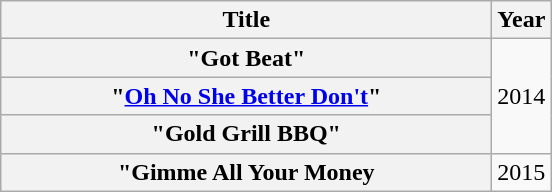<table class="wikitable plainrowheaders" style="text-align:left;">
<tr>
<th scope="col" style="width:20em;">Title</th>
<th scope="col">Year</th>
</tr>
<tr>
<th scope="row">"Got Beat"<br></th>
<td rowspan="3">2014</td>
</tr>
<tr>
<th scope="row">"<a href='#'>Oh No She Better Don't</a>"<br></th>
</tr>
<tr>
<th scope="row">"Gold Grill BBQ"<br></th>
</tr>
<tr>
<th scope="row">"Gimme All Your Money<br></th>
<td>2015</td>
</tr>
</table>
